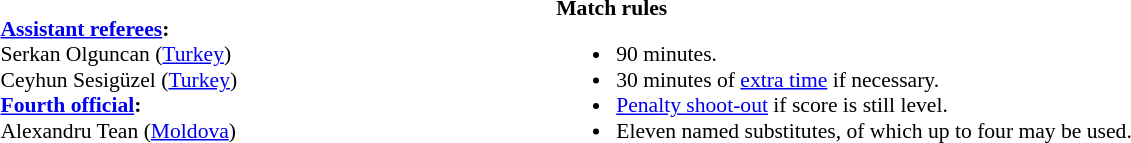<table width=100% style="font-size:90%">
<tr>
<td><br><strong><a href='#'>Assistant referees</a>:</strong>
<br>Serkan Olguncan (<a href='#'>Turkey</a>)
<br>Ceyhun Sesigüzel (<a href='#'>Turkey</a>)
<br><strong><a href='#'>Fourth official</a>:</strong>
<br>Alexandru Tean (<a href='#'>Moldova</a>)</td>
<td><br><strong>Match rules</strong><ul><li>90 minutes.</li><li>30 minutes of <a href='#'>extra time</a> if necessary.</li><li><a href='#'>Penalty shoot-out</a> if score is still level.</li><li>Eleven named substitutes, of which up to four may be used.</li></ul></td>
</tr>
</table>
